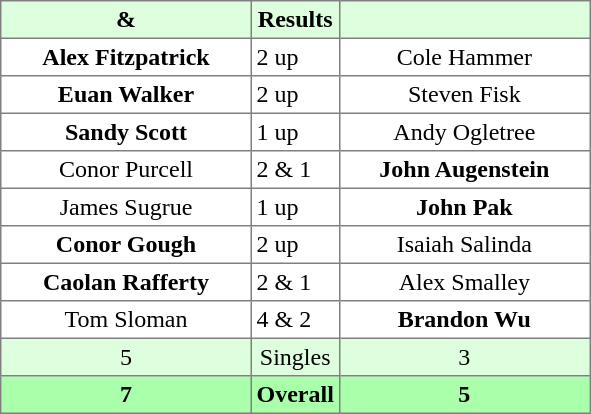<table border="1" cellpadding="3" style="border-collapse: collapse; text-align:center;">
<tr style="background:#ddffdd;">
<th width=160> & </th>
<th>Results</th>
<th width=160></th>
</tr>
<tr>
<td><strong>Alex Fitzpatrick</strong></td>
<td align=left> 2 up</td>
<td>Cole Hammer</td>
</tr>
<tr>
<td><strong>Euan Walker</strong></td>
<td align=left> 2 up</td>
<td>Steven Fisk</td>
</tr>
<tr>
<td><strong>Sandy Scott</strong></td>
<td align=left> 1 up</td>
<td>Andy Ogletree</td>
</tr>
<tr>
<td>Conor Purcell</td>
<td align=left> 2 & 1</td>
<td><strong>John Augenstein</strong></td>
</tr>
<tr>
<td>James Sugrue</td>
<td align=left> 1 up</td>
<td><strong>John Pak</strong></td>
</tr>
<tr>
<td><strong>Conor Gough</strong></td>
<td align=left> 2 up</td>
<td>Isaiah Salinda</td>
</tr>
<tr>
<td><strong>Caolan Rafferty</strong></td>
<td align=left> 2 & 1</td>
<td>Alex Smalley</td>
</tr>
<tr>
<td>Tom Sloman</td>
<td align=left> 4 & 2</td>
<td><strong>Brandon Wu</strong></td>
</tr>
<tr style="background:#ddffdd;">
<td>5</td>
<td>Singles</td>
<td>3</td>
</tr>
<tr style="background:#aaffaa;">
<th>7</th>
<th>Overall</th>
<th>5</th>
</tr>
</table>
